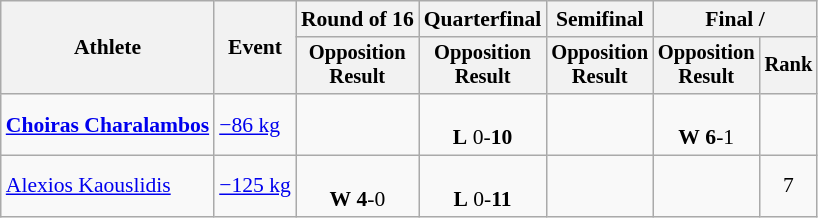<table class="wikitable" style="font-size:90%">
<tr>
<th rowspan="2">Athlete</th>
<th rowspan="2">Event</th>
<th>Round of 16</th>
<th>Quarterfinal</th>
<th>Semifinal</th>
<th colspan=2>Final / </th>
</tr>
<tr style="font-size: 95%">
<th>Opposition<br>Result</th>
<th>Opposition<br>Result</th>
<th>Opposition<br>Result</th>
<th>Opposition<br>Result</th>
<th>Rank</th>
</tr>
<tr align=center>
<td align=left><strong><a href='#'>Choiras Charalambos</a></strong></td>
<td align=left><a href='#'>−86 kg</a></td>
<td></td>
<td><br><strong>L</strong> 0-<strong>10</strong></td>
<td></td>
<td><br><strong>W</strong> <strong>6</strong>-1</td>
<td></td>
</tr>
<tr align=center>
<td align=left><a href='#'>Alexios Kaouslidis</a></td>
<td align=left><a href='#'>−125 kg</a></td>
<td><br><strong>W</strong> <strong>4</strong>-0</td>
<td><br><strong>L</strong> 0-<strong>11</strong></td>
<td></td>
<td></td>
<td>7</td>
</tr>
</table>
